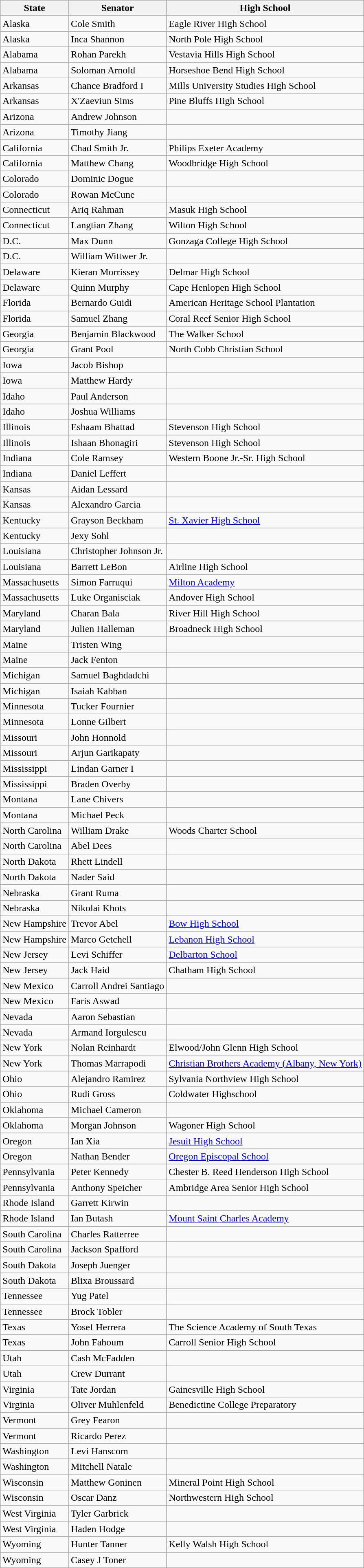<table class="wikitable">
<tr>
<th>State</th>
<th>Senator</th>
<th>High School</th>
</tr>
<tr>
<td>Alaska</td>
<td>Cole Smith</td>
<td>Eagle River High School</td>
</tr>
<tr>
<td>Alaska</td>
<td>Inca Shannon</td>
<td>North Pole High School</td>
</tr>
<tr>
<td>Alabama</td>
<td>Rohan Parekh</td>
<td>Vestavia Hills High School</td>
</tr>
<tr>
<td>Alabama</td>
<td>Soloman Arnold</td>
<td>Horseshoe Bend High School</td>
</tr>
<tr>
<td>Arkansas</td>
<td>Chance Bradford I</td>
<td>Mills University Studies High School</td>
</tr>
<tr>
<td>Arkansas</td>
<td>X'Zaeviun Sims</td>
<td>Pine Bluffs High School</td>
</tr>
<tr>
<td>Arizona</td>
<td>Andrew Johnson</td>
<td></td>
</tr>
<tr>
<td>Arizona</td>
<td>Timothy Jiang</td>
<td></td>
</tr>
<tr>
<td>California</td>
<td>Chad Smith Jr.</td>
<td>Philips Exeter Academy</td>
</tr>
<tr>
<td>California</td>
<td>Matthew Chang</td>
<td>Woodbridge High School</td>
</tr>
<tr>
<td>Colorado</td>
<td>Dominic Dogue</td>
<td></td>
</tr>
<tr>
<td>Colorado</td>
<td>Rowan McCune</td>
<td></td>
</tr>
<tr>
<td>Connecticut</td>
<td>Ariq Rahman</td>
<td>Masuk High School</td>
</tr>
<tr>
<td>Connecticut</td>
<td>Langtian Zhang</td>
<td>Wilton High School</td>
</tr>
<tr>
<td>D.C.</td>
<td>Max Dunn</td>
<td>Gonzaga College High School</td>
</tr>
<tr>
<td>D.C.</td>
<td>William Wittwer Jr.</td>
<td></td>
</tr>
<tr>
<td>Delaware</td>
<td>Kieran Morrissey</td>
<td>Delmar High School</td>
</tr>
<tr>
<td>Delaware</td>
<td>Quinn Murphy</td>
<td>Cape Henlopen High School</td>
</tr>
<tr>
<td>Florida</td>
<td>Bernardo Guidi</td>
<td>American Heritage School Plantation</td>
</tr>
<tr>
<td>Florida</td>
<td>Samuel Zhang</td>
<td>Coral Reef Senior High School</td>
</tr>
<tr>
<td>Georgia</td>
<td>Benjamin Blackwood</td>
<td>The Walker School</td>
</tr>
<tr>
<td>Georgia</td>
<td>Grant Pool</td>
<td>North Cobb Christian School</td>
</tr>
<tr>
<td>Iowa</td>
<td>Jacob Bishop</td>
<td></td>
</tr>
<tr>
<td>Iowa</td>
<td>Matthew Hardy</td>
<td></td>
</tr>
<tr>
<td>Idaho</td>
<td>Paul Anderson</td>
<td></td>
</tr>
<tr>
<td>Idaho</td>
<td>Joshua Williams</td>
<td></td>
</tr>
<tr>
<td>Illinois</td>
<td>Eshaam Bhattad</td>
<td>Stevenson High School</td>
</tr>
<tr>
<td>Illinois</td>
<td>Ishaan Bhonagiri</td>
<td>Stevenson High School</td>
</tr>
<tr>
<td>Indiana</td>
<td>Cole Ramsey</td>
<td>Western Boone Jr.-Sr. High School</td>
</tr>
<tr>
<td>Indiana</td>
<td>Daniel Leffert</td>
<td></td>
</tr>
<tr>
<td>Kansas</td>
<td>Aidan Lessard</td>
<td></td>
</tr>
<tr>
<td>Kansas</td>
<td>Alexandro Garcia</td>
<td></td>
</tr>
<tr>
<td>Kentucky</td>
<td>Grayson Beckham</td>
<td><a href='#'>St. Xavier High School</a></td>
</tr>
<tr>
<td>Kentucky</td>
<td>Jexy Sohl</td>
<td></td>
</tr>
<tr>
<td>Louisiana</td>
<td>Christopher Johnson Jr.</td>
<td></td>
</tr>
<tr>
<td>Louisiana</td>
<td>Barrett LeBon</td>
<td>Airline High School</td>
</tr>
<tr>
<td>Massachusetts</td>
<td>Simon Farruqui</td>
<td><a href='#'>Milton Academy</a></td>
</tr>
<tr>
<td>Massachusetts</td>
<td>Luke Organisciak</td>
<td>Andover High School</td>
</tr>
<tr>
<td>Maryland</td>
<td>Charan Bala</td>
<td>River Hill High School</td>
</tr>
<tr>
<td>Maryland</td>
<td>Julien Halleman</td>
<td>Broadneck High School</td>
</tr>
<tr>
<td>Maine</td>
<td>Tristen Wing</td>
<td></td>
</tr>
<tr>
<td>Maine</td>
<td>Jack Fenton</td>
<td></td>
</tr>
<tr>
<td>Michigan</td>
<td>Samuel Baghdadchi</td>
<td></td>
</tr>
<tr>
<td>Michigan</td>
<td>Isaiah Kabban</td>
<td></td>
</tr>
<tr>
<td>Minnesota</td>
<td>Tucker Fournier</td>
<td></td>
</tr>
<tr>
<td>Minnesota</td>
<td>Lonne Gilbert</td>
<td></td>
</tr>
<tr>
<td>Missouri</td>
<td>John Honnold</td>
<td></td>
</tr>
<tr>
<td>Missouri</td>
<td>Arjun Garikapaty</td>
<td></td>
</tr>
<tr>
<td>Mississippi</td>
<td>Lindan Garner I</td>
<td></td>
</tr>
<tr>
<td>Mississippi</td>
<td>Braden Overby</td>
<td></td>
</tr>
<tr>
<td>Montana</td>
<td>Lane Chivers</td>
<td></td>
</tr>
<tr>
<td>Montana</td>
<td>Michael Peck</td>
<td></td>
</tr>
<tr>
<td>North Carolina</td>
<td>William Drake</td>
<td>Woods Charter School</td>
</tr>
<tr>
<td>North Carolina</td>
<td>Abel Dees</td>
<td></td>
</tr>
<tr>
<td>North Dakota</td>
<td>Rhett Lindell</td>
<td></td>
</tr>
<tr>
<td>North Dakota</td>
<td>Nader Said</td>
<td></td>
</tr>
<tr>
<td>Nebraska</td>
<td>Grant Ruma</td>
<td></td>
</tr>
<tr>
<td>Nebraska</td>
<td>Nikolai Khots</td>
<td></td>
</tr>
<tr>
<td>New Hampshire</td>
<td>Trevor Abel</td>
<td><a href='#'>Bow High School</a></td>
</tr>
<tr>
<td>New Hampshire</td>
<td>Marco Getchell</td>
<td><a href='#'>Lebanon High School</a></td>
</tr>
<tr>
<td>New Jersey</td>
<td>Levi Schiffer</td>
<td><a href='#'>Delbarton School</a></td>
</tr>
<tr>
<td>New Jersey</td>
<td>Jack Haid</td>
<td>Chatham High School</td>
</tr>
<tr>
<td>New Mexico</td>
<td>Carroll Andrei Santiago</td>
<td></td>
</tr>
<tr>
<td>New Mexico</td>
<td>Faris Aswad</td>
<td></td>
</tr>
<tr>
<td>Nevada</td>
<td>Aaron Sebastian</td>
<td></td>
</tr>
<tr>
<td>Nevada</td>
<td>Armand Iorgulescu</td>
<td></td>
</tr>
<tr>
<td>New York</td>
<td>Nolan Reinhardt</td>
<td>Elwood/John Glenn High School</td>
</tr>
<tr>
<td>New York</td>
<td>Thomas Marrapodi</td>
<td><a href='#'>Christian Brothers Academy (Albany, New York)</a></td>
</tr>
<tr>
<td>Ohio</td>
<td>Alejandro Ramirez</td>
<td>Sylvania Northview High School</td>
</tr>
<tr>
<td>Ohio</td>
<td>Rudi Gross</td>
<td>Coldwater Highschool</td>
</tr>
<tr>
<td>Oklahoma</td>
<td>Michael Cameron</td>
<td></td>
</tr>
<tr>
<td>Oklahoma</td>
<td>Morgan Johnson</td>
<td>Wagoner High School</td>
</tr>
<tr>
<td>Oregon</td>
<td>Ian Xia</td>
<td><a href='#'>Jesuit High School</a></td>
</tr>
<tr>
<td>Oregon</td>
<td>Nathan Bender</td>
<td><a href='#'>Oregon Episcopal School</a></td>
</tr>
<tr>
<td>Pennsylvania</td>
<td>Peter Kennedy</td>
<td>Chester B. Reed Henderson High School</td>
</tr>
<tr>
<td>Pennsylvania</td>
<td>Anthony Speicher</td>
<td>Ambridge Area Senior High School</td>
</tr>
<tr>
<td>Rhode Island</td>
<td>Garrett Kirwin</td>
<td></td>
</tr>
<tr>
<td>Rhode Island</td>
<td>Ian Butash</td>
<td><a href='#'>Mount Saint Charles Academy</a></td>
</tr>
<tr>
<td>South Carolina</td>
<td>Charles Ratterree</td>
<td></td>
</tr>
<tr>
<td>South Carolina</td>
<td>Jackson Spafford</td>
<td></td>
</tr>
<tr>
<td>South Dakota</td>
<td>Joseph Juenger</td>
<td></td>
</tr>
<tr>
<td>South Dakota</td>
<td>Blixa Broussard</td>
<td></td>
</tr>
<tr>
<td>Tennessee</td>
<td>Yug Patel</td>
<td></td>
</tr>
<tr>
<td>Tennessee</td>
<td>Brock Tobler</td>
<td></td>
</tr>
<tr>
<td>Texas</td>
<td>Yosef Herrera</td>
<td>The Science Academy of South Texas</td>
</tr>
<tr>
<td>Texas</td>
<td>John Fahoum</td>
<td>Carroll Senior High School</td>
</tr>
<tr>
<td>Utah</td>
<td>Cash McFadden</td>
<td></td>
</tr>
<tr>
<td>Utah</td>
<td>Crew Durrant</td>
<td></td>
</tr>
<tr>
<td>Virginia</td>
<td>Tate Jordan</td>
<td>Gainesville High School</td>
</tr>
<tr>
<td>Virginia</td>
<td>Oliver Muhlenfeld</td>
<td>Benedictine College Preparatory</td>
</tr>
<tr>
<td>Vermont</td>
<td>Grey Fearon</td>
<td></td>
</tr>
<tr>
<td>Vermont</td>
<td>Ricardo Perez</td>
<td></td>
</tr>
<tr>
<td>Washington</td>
<td>Levi Hanscom</td>
<td></td>
</tr>
<tr>
<td>Washington</td>
<td>Mitchell Natale</td>
<td></td>
</tr>
<tr>
<td>Wisconsin</td>
<td>Matthew Goninen</td>
<td>Mineral Point High School</td>
</tr>
<tr>
<td>Wisconsin</td>
<td>Oscar Danz</td>
<td>Northwestern High School</td>
</tr>
<tr>
<td>West Virginia</td>
<td>Tyler Garbrick</td>
<td></td>
</tr>
<tr>
<td>West Virginia</td>
<td>Haden Hodge</td>
<td></td>
</tr>
<tr>
<td>Wyoming</td>
<td>Hunter Tanner</td>
<td>Kelly Walsh High School</td>
</tr>
<tr>
<td>Wyoming</td>
<td>Casey J Toner</td>
<td></td>
</tr>
</table>
